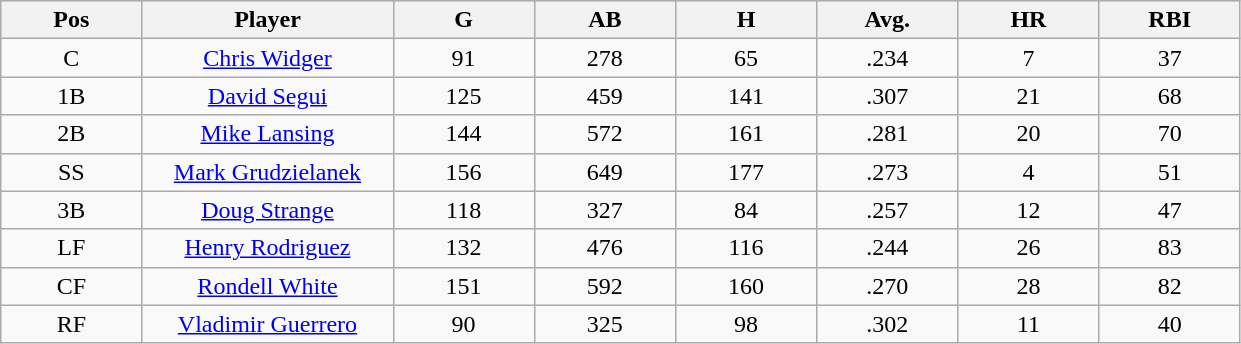<table class="wikitable sortable">
<tr>
<th bgcolor="#DDDDFF" width="9%">Pos</th>
<th bgcolor="#DDDDFF" width="16%">Player</th>
<th bgcolor="#DDDDFF" width="9%">G</th>
<th bgcolor="#DDDDFF" width="9%">AB</th>
<th bgcolor="#DDDDFF" width="9%">H</th>
<th bgcolor="#DDDDFF" width="9%">Avg.</th>
<th bgcolor="#DDDDFF" width="9%">HR</th>
<th bgcolor="#DDDDFF" width="9%">RBI</th>
</tr>
<tr align=center>
<td>C</td>
<td><a href='#'>Chris Widger</a></td>
<td>91</td>
<td>278</td>
<td>65</td>
<td>.234</td>
<td>7</td>
<td>37</td>
</tr>
<tr align=center>
<td>1B</td>
<td><a href='#'>David Segui</a></td>
<td>125</td>
<td>459</td>
<td>141</td>
<td>.307</td>
<td>21</td>
<td>68</td>
</tr>
<tr align=center>
<td>2B</td>
<td><a href='#'>Mike Lansing</a></td>
<td>144</td>
<td>572</td>
<td>161</td>
<td>.281</td>
<td>20</td>
<td>70</td>
</tr>
<tr align=center>
<td>SS</td>
<td><a href='#'>Mark Grudzielanek</a></td>
<td>156</td>
<td>649</td>
<td>177</td>
<td>.273</td>
<td>4</td>
<td>51</td>
</tr>
<tr align=center>
<td>3B</td>
<td><a href='#'>Doug Strange</a></td>
<td>118</td>
<td>327</td>
<td>84</td>
<td>.257</td>
<td>12</td>
<td>47</td>
</tr>
<tr align=center>
<td>LF</td>
<td><a href='#'>Henry Rodriguez</a></td>
<td>132</td>
<td>476</td>
<td>116</td>
<td>.244</td>
<td>26</td>
<td>83</td>
</tr>
<tr align=center>
<td>CF</td>
<td><a href='#'>Rondell White</a></td>
<td>151</td>
<td>592</td>
<td>160</td>
<td>.270</td>
<td>28</td>
<td>82</td>
</tr>
<tr align=center>
<td>RF</td>
<td><a href='#'>Vladimir Guerrero</a></td>
<td>90</td>
<td>325</td>
<td>98</td>
<td>.302</td>
<td>11</td>
<td>40</td>
</tr>
</table>
